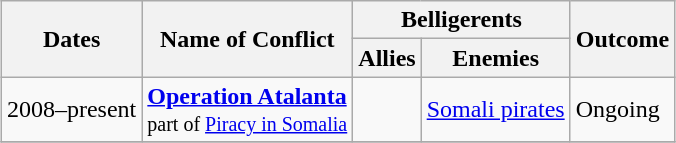<table class="wikitable" style="margin:1em auto;">
<tr>
<th rowspan="2">Dates</th>
<th rowspan="2">Name of Conflict</th>
<th colspan="2">Belligerents</th>
<th rowspan="2">Outcome</th>
</tr>
<tr>
<th>Allies</th>
<th>Enemies</th>
</tr>
<tr>
<td>2008–present</td>
<td><strong><a href='#'>Operation Atalanta</a></strong><br><small>part of <a href='#'>Piracy in Somalia</a></small></td>
<td></td>
<td><a href='#'>Somali pirates</a></td>
<td>Ongoing</td>
</tr>
<tr>
</tr>
</table>
